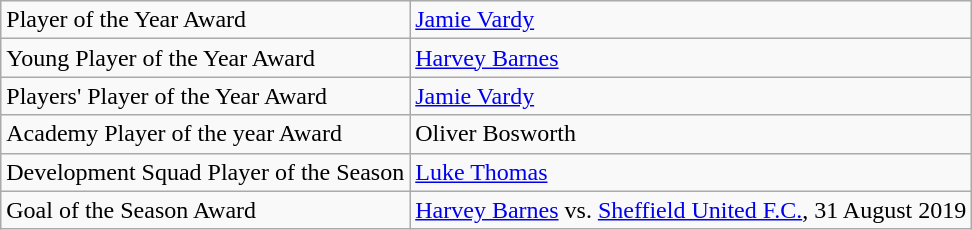<table class="wikitable"  class= style="text-align:left; font-size:95%">
<tr>
<td>Player of the Year Award</td>
<td> <a href='#'>Jamie Vardy</a></td>
</tr>
<tr>
<td>Young Player of the Year Award</td>
<td> <a href='#'>Harvey Barnes</a></td>
</tr>
<tr>
<td>Players' Player of the Year Award</td>
<td> <a href='#'>Jamie Vardy</a></td>
</tr>
<tr>
<td>Academy Player of the year Award</td>
<td> Oliver Bosworth</td>
</tr>
<tr>
<td>Development Squad Player of the Season</td>
<td> <a href='#'>Luke Thomas</a></td>
</tr>
<tr>
<td>Goal of the Season Award</td>
<td> <a href='#'>Harvey Barnes</a> vs. <a href='#'>Sheffield United F.C.</a>, 31 August 2019</td>
</tr>
</table>
